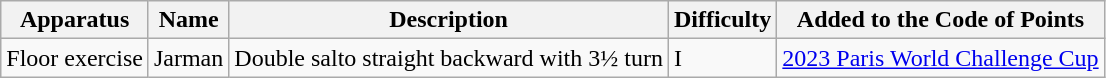<table class="wikitable">
<tr>
<th>Apparatus</th>
<th>Name</th>
<th>Description</th>
<th>Difficulty</th>
<th>Added to the Code of Points</th>
</tr>
<tr>
<td>Floor exercise</td>
<td>Jarman</td>
<td>Double salto straight backward with 3½ turn</td>
<td>I</td>
<td><a href='#'>2023 Paris World Challenge Cup</a></td>
</tr>
</table>
